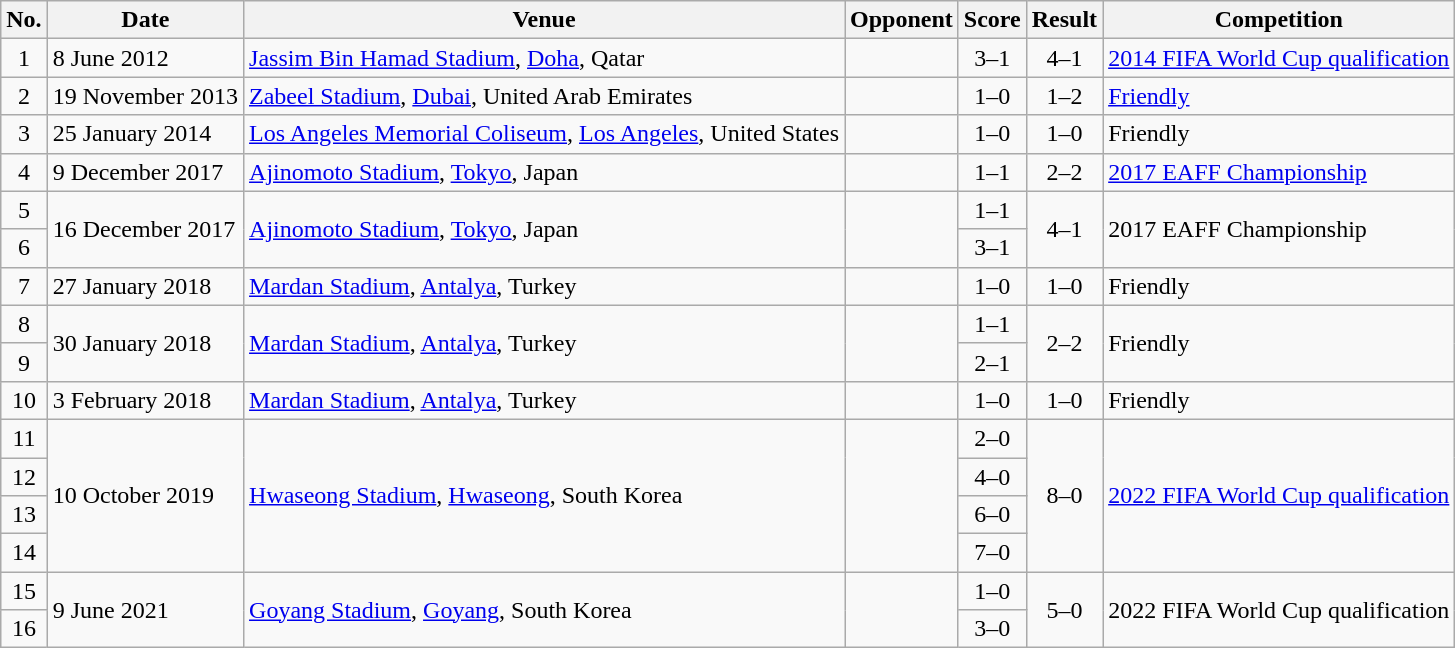<table class="wikitable">
<tr>
<th>No.</th>
<th>Date</th>
<th>Venue</th>
<th>Opponent</th>
<th>Score</th>
<th>Result</th>
<th>Competition</th>
</tr>
<tr>
<td align="center">1</td>
<td>8 June 2012</td>
<td><a href='#'>Jassim Bin Hamad Stadium</a>, <a href='#'>Doha</a>, Qatar</td>
<td></td>
<td align=center>3–1</td>
<td align=center>4–1</td>
<td><a href='#'>2014 FIFA World Cup qualification</a></td>
</tr>
<tr>
<td align="center">2</td>
<td>19 November 2013</td>
<td><a href='#'>Zabeel Stadium</a>, <a href='#'>Dubai</a>, United Arab Emirates</td>
<td></td>
<td align=center>1–0</td>
<td align=center>1–2</td>
<td><a href='#'>Friendly</a></td>
</tr>
<tr>
<td align="center">3</td>
<td>25 January 2014</td>
<td><a href='#'>Los Angeles Memorial Coliseum</a>, <a href='#'>Los Angeles</a>, United States</td>
<td></td>
<td align=center>1–0</td>
<td align=center>1–0</td>
<td>Friendly</td>
</tr>
<tr>
<td align="center">4</td>
<td>9 December 2017</td>
<td><a href='#'>Ajinomoto Stadium</a>, <a href='#'>Tokyo</a>, Japan</td>
<td></td>
<td align=center>1–1</td>
<td align=center>2–2</td>
<td><a href='#'>2017 EAFF Championship</a></td>
</tr>
<tr>
<td align="center">5</td>
<td rowspan=2>16 December 2017</td>
<td rowspan="2"><a href='#'>Ajinomoto Stadium</a>, <a href='#'>Tokyo</a>, Japan</td>
<td rowspan=2></td>
<td align=center>1–1</td>
<td rowspan=2 align=center>4–1</td>
<td rowspan="2">2017 EAFF Championship</td>
</tr>
<tr>
<td align="center">6</td>
<td align=center>3–1</td>
</tr>
<tr>
<td align="center">7</td>
<td>27 January 2018</td>
<td><a href='#'>Mardan Stadium</a>, <a href='#'>Antalya</a>, Turkey</td>
<td></td>
<td align=center>1–0</td>
<td align=center>1–0</td>
<td>Friendly</td>
</tr>
<tr>
<td align="center">8</td>
<td rowspan=2>30 January 2018</td>
<td rowspan="2"><a href='#'>Mardan Stadium</a>, <a href='#'>Antalya</a>, Turkey</td>
<td rowspan=2></td>
<td align=center>1–1</td>
<td rowspan=2 align=center>2–2</td>
<td rowspan="2">Friendly</td>
</tr>
<tr>
<td align="center">9</td>
<td align=center>2–1</td>
</tr>
<tr>
<td align="center">10</td>
<td>3 February 2018</td>
<td><a href='#'>Mardan Stadium</a>, <a href='#'>Antalya</a>, Turkey</td>
<td></td>
<td align=center>1–0</td>
<td align=center>1–0</td>
<td>Friendly</td>
</tr>
<tr>
<td align="center">11</td>
<td rowspan=4>10 October 2019</td>
<td rowspan=4><a href='#'>Hwaseong Stadium</a>, <a href='#'>Hwaseong</a>, South Korea</td>
<td rowspan=4></td>
<td align=center>2–0</td>
<td rowspan=4 align=center>8–0</td>
<td rowspan=4><a href='#'>2022 FIFA World Cup qualification</a></td>
</tr>
<tr>
<td align="center">12</td>
<td align=center>4–0</td>
</tr>
<tr>
<td align="center">13</td>
<td align=center>6–0</td>
</tr>
<tr>
<td align="center">14</td>
<td align=center>7–0</td>
</tr>
<tr>
<td align="center">15</td>
<td rowspan=2>9 June 2021</td>
<td rowspan=2><a href='#'>Goyang Stadium</a>, <a href='#'>Goyang</a>, South Korea</td>
<td rowspan=2></td>
<td align=center>1–0</td>
<td rowspan=2 align=center>5–0</td>
<td rowspan="2">2022 FIFA World Cup qualification</td>
</tr>
<tr>
<td align="center">16</td>
<td align=center>3–0</td>
</tr>
</table>
